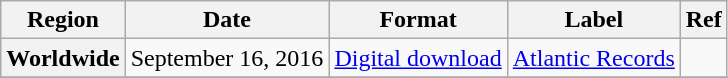<table class="wikitable plainrowheaders">
<tr>
<th scope="col">Region</th>
<th scope="col">Date</th>
<th scope="col">Format</th>
<th scope="col">Label</th>
<th scope="col">Ref</th>
</tr>
<tr>
<th scope="row" rowspan="1">Worldwide</th>
<td>September 16, 2016</td>
<td><a href='#'>Digital download</a></td>
<td><a href='#'>Atlantic Records</a></td>
<td style="text-align:center;"></td>
</tr>
<tr>
</tr>
</table>
